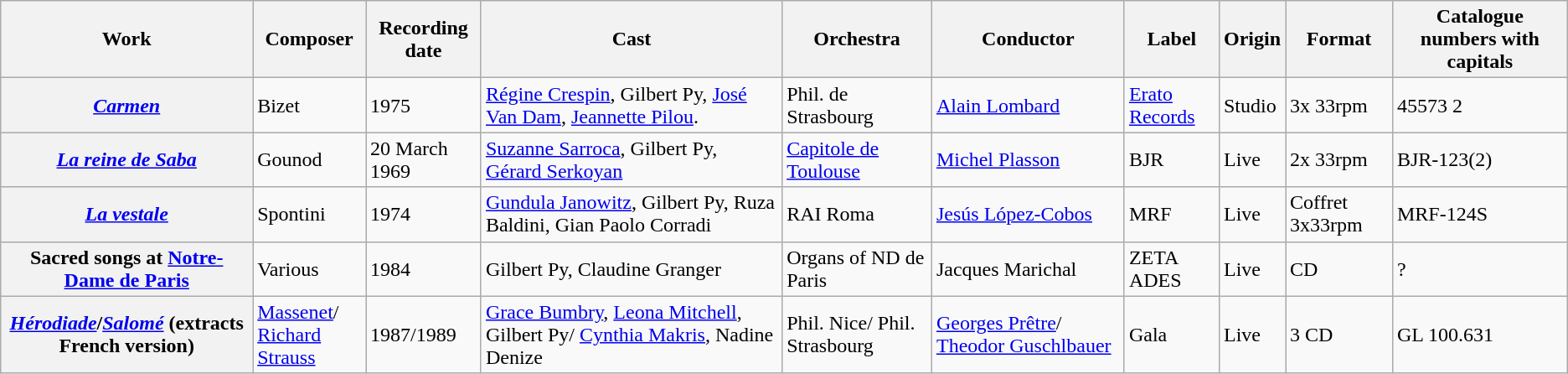<table class="wikitable alternance">
<tr>
<th scope=col>Work</th>
<th scope=col>Composer</th>
<th scope=col>Recording date</th>
<th scope=col>Cast</th>
<th scope=col>Orchestra</th>
<th scope=col>Conductor</th>
<th scope=col>Label</th>
<th scope=col>Origin</th>
<th scope=col>Format</th>
<th scope=col>Catalogue numbers with capitals</th>
</tr>
<tr>
<th scope=row><em><a href='#'>Carmen</a></em></th>
<td>Bizet</td>
<td>1975</td>
<td><a href='#'>Régine Crespin</a>, Gilbert Py, <a href='#'>José Van Dam</a>, <a href='#'>Jeannette Pilou</a>.</td>
<td>Phil. de Strasbourg</td>
<td><a href='#'>Alain Lombard</a></td>
<td><a href='#'>Erato Records</a></td>
<td>Studio</td>
<td>3x 33rpm</td>
<td>45573 2</td>
</tr>
<tr>
<th scope=row><em><a href='#'>La reine de Saba</a></em></th>
<td>Gounod</td>
<td>20 March 1969</td>
<td><a href='#'>Suzanne Sarroca</a>, Gilbert Py, <a href='#'>Gérard Serkoyan</a></td>
<td><a href='#'>Capitole de Toulouse</a></td>
<td><a href='#'>Michel Plasson</a></td>
<td>BJR</td>
<td>Live</td>
<td>2x 33rpm</td>
<td>BJR-123(2)</td>
</tr>
<tr>
<th scope=row><em><a href='#'>La vestale</a></em></th>
<td>Spontini</td>
<td>1974</td>
<td><a href='#'>Gundula Janowitz</a>, Gilbert Py, Ruza Baldini, Gian Paolo Corradi</td>
<td>RAI Roma</td>
<td><a href='#'>Jesús López-Cobos</a></td>
<td>MRF</td>
<td>Live</td>
<td>Coffret 3x33rpm</td>
<td>MRF-124S</td>
</tr>
<tr>
<th scope=row>Sacred songs at <a href='#'>Notre-Dame de Paris</a></th>
<td>Various</td>
<td>1984</td>
<td>Gilbert Py, Claudine Granger</td>
<td>Organs of ND de Paris</td>
<td>Jacques Marichal</td>
<td>ZETA ADES</td>
<td>Live</td>
<td>CD</td>
<td>?</td>
</tr>
<tr>
<th scope=row><em><a href='#'>Hérodiade</a></em>/<em><a href='#'>Salomé</a></em> (extracts French version)</th>
<td><a href='#'>Massenet</a>/<br><a href='#'>Richard Strauss</a></td>
<td>1987/1989</td>
<td><a href='#'>Grace Bumbry</a>, <a href='#'>Leona Mitchell</a>, Gilbert Py/ <a href='#'>Cynthia Makris</a>, Nadine Denize</td>
<td>Phil. Nice/ Phil. Strasbourg</td>
<td><a href='#'>Georges Prêtre</a>/ <a href='#'>Theodor Guschlbauer</a></td>
<td>Gala</td>
<td>Live</td>
<td>3 CD</td>
<td>GL 100.631</td>
</tr>
</table>
